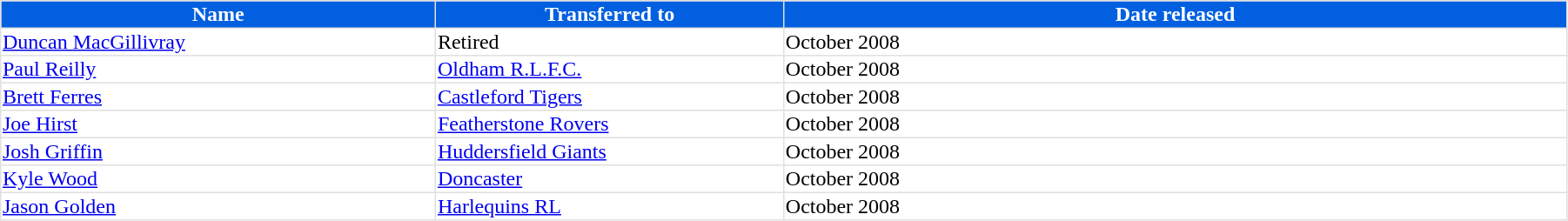<table border="1" width="95%" bordercolor="#FFFFFF" style="border-collapse: collapse; border-color: #E0E0E0;">
<tr style="background:#0260E0; color:white">
<th width=25%>Name</th>
<th width=20%>Transferred to</th>
<th width=45%>Date released</th>
</tr>
<tr>
<td><a href='#'>Duncan MacGillivray</a></td>
<td>Retired</td>
<td>October 2008</td>
</tr>
<tr>
<td><a href='#'>Paul Reilly</a></td>
<td><a href='#'>Oldham R.L.F.C.</a></td>
<td>October 2008</td>
</tr>
<tr>
<td><a href='#'>Brett Ferres</a></td>
<td><a href='#'>Castleford Tigers</a></td>
<td>October 2008</td>
</tr>
<tr>
<td><a href='#'>Joe Hirst</a></td>
<td><a href='#'>Featherstone Rovers</a></td>
<td>October 2008</td>
</tr>
<tr>
<td><a href='#'>Josh Griffin</a></td>
<td><a href='#'>Huddersfield Giants</a></td>
<td>October 2008</td>
</tr>
<tr>
<td><a href='#'>Kyle Wood</a></td>
<td><a href='#'>Doncaster</a></td>
<td>October 2008</td>
</tr>
<tr>
<td><a href='#'>Jason Golden</a></td>
<td><a href='#'>Harlequins RL</a></td>
<td>October 2008</td>
</tr>
</table>
